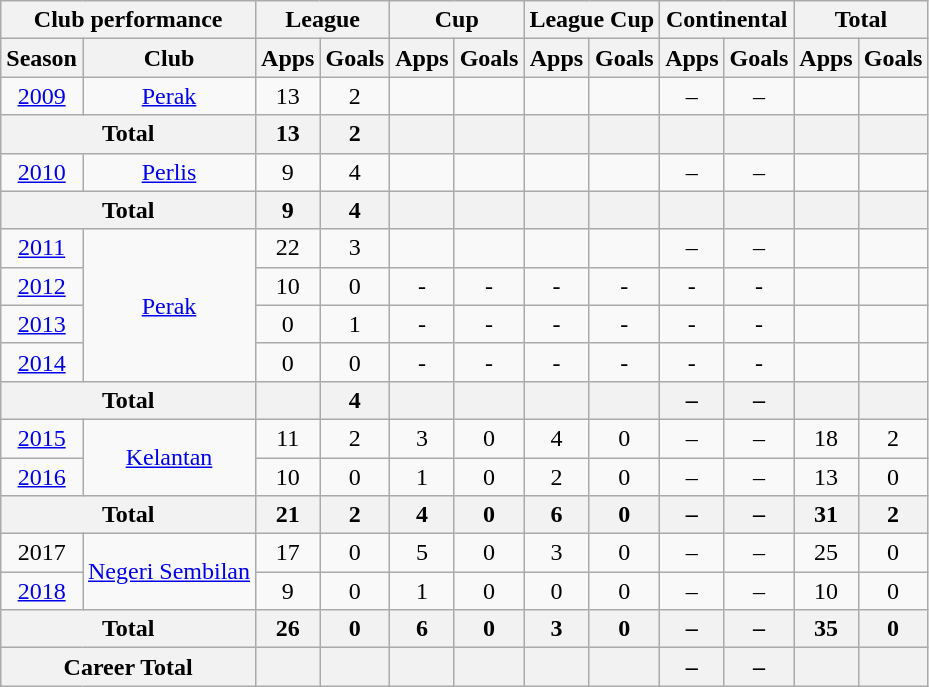<table class="wikitable" style="text-align: center;">
<tr>
<th colspan="2">Club performance</th>
<th colspan="2">League</th>
<th colspan="2">Cup</th>
<th colspan="2">League Cup</th>
<th colspan="2">Continental</th>
<th colspan="2">Total</th>
</tr>
<tr>
<th>Season</th>
<th>Club</th>
<th>Apps</th>
<th>Goals</th>
<th>Apps</th>
<th>Goals</th>
<th>Apps</th>
<th>Goals</th>
<th>Apps</th>
<th>Goals</th>
<th>Apps</th>
<th>Goals</th>
</tr>
<tr>
<td><a href='#'>2009</a></td>
<td rowspan="1"><a href='#'>Perak</a></td>
<td>13</td>
<td>2</td>
<td></td>
<td></td>
<td></td>
<td></td>
<td>–</td>
<td>–</td>
<td></td>
<td></td>
</tr>
<tr>
<th colspan="2">Total</th>
<th>13</th>
<th>2</th>
<th></th>
<th></th>
<th></th>
<th></th>
<th></th>
<th></th>
<th></th>
<th></th>
</tr>
<tr>
<td><a href='#'>2010</a></td>
<td rowspan="1"><a href='#'>Perlis</a></td>
<td>9</td>
<td>4</td>
<td></td>
<td></td>
<td></td>
<td></td>
<td>–</td>
<td>–</td>
<td></td>
<td></td>
</tr>
<tr>
<th colspan="2">Total</th>
<th>9</th>
<th>4</th>
<th></th>
<th></th>
<th></th>
<th></th>
<th></th>
<th></th>
<th></th>
<th></th>
</tr>
<tr>
<td><a href='#'>2011</a></td>
<td rowspan="4"><a href='#'>Perak</a></td>
<td>22</td>
<td>3</td>
<td></td>
<td></td>
<td></td>
<td></td>
<td>–</td>
<td>–</td>
<td></td>
<td></td>
</tr>
<tr>
<td><a href='#'>2012</a></td>
<td>10</td>
<td>0</td>
<td>-</td>
<td>-</td>
<td>-</td>
<td>-</td>
<td>-</td>
<td>-</td>
<td></td>
<td></td>
</tr>
<tr>
<td><a href='#'>2013</a></td>
<td>0</td>
<td>1</td>
<td>-</td>
<td>-</td>
<td>-</td>
<td>-</td>
<td>-</td>
<td>-</td>
<td></td>
<td></td>
</tr>
<tr>
<td><a href='#'>2014</a></td>
<td>0</td>
<td>0</td>
<td>-</td>
<td>-</td>
<td>-</td>
<td>-</td>
<td>-</td>
<td>-</td>
<td></td>
<td></td>
</tr>
<tr>
<th colspan="2">Total</th>
<th></th>
<th>4</th>
<th></th>
<th></th>
<th></th>
<th></th>
<th>–</th>
<th>–</th>
<th></th>
<th></th>
</tr>
<tr>
<td><a href='#'>2015</a></td>
<td rowspan="2"><a href='#'>Kelantan</a></td>
<td>11</td>
<td>2</td>
<td>3</td>
<td>0</td>
<td>4</td>
<td>0</td>
<td>–</td>
<td>–</td>
<td>18</td>
<td>2</td>
</tr>
<tr>
<td><a href='#'>2016</a></td>
<td>10</td>
<td>0</td>
<td>1</td>
<td>0</td>
<td>2</td>
<td>0</td>
<td>–</td>
<td>–</td>
<td>13</td>
<td>0</td>
</tr>
<tr>
<th colspan="2">Total</th>
<th>21</th>
<th>2</th>
<th>4</th>
<th>0</th>
<th>6</th>
<th>0</th>
<th>–</th>
<th>–</th>
<th>31</th>
<th>2</th>
</tr>
<tr>
<td>2017</td>
<td rowspan="2"><a href='#'>Negeri Sembilan</a></td>
<td>17</td>
<td>0</td>
<td>5</td>
<td>0</td>
<td>3</td>
<td>0</td>
<td>–</td>
<td>–</td>
<td>25</td>
<td>0</td>
</tr>
<tr>
<td><a href='#'>2018</a></td>
<td>9</td>
<td>0</td>
<td>1</td>
<td>0</td>
<td>0</td>
<td>0</td>
<td>–</td>
<td>–</td>
<td>10</td>
<td>0</td>
</tr>
<tr>
<th colspan="2">Total</th>
<th>26</th>
<th>0</th>
<th>6</th>
<th>0</th>
<th>3</th>
<th>0</th>
<th>–</th>
<th>–</th>
<th>35</th>
<th>0</th>
</tr>
<tr>
<th colspan="2">Career Total</th>
<th></th>
<th></th>
<th></th>
<th></th>
<th></th>
<th></th>
<th>–</th>
<th>–</th>
<th></th>
<th></th>
</tr>
</table>
